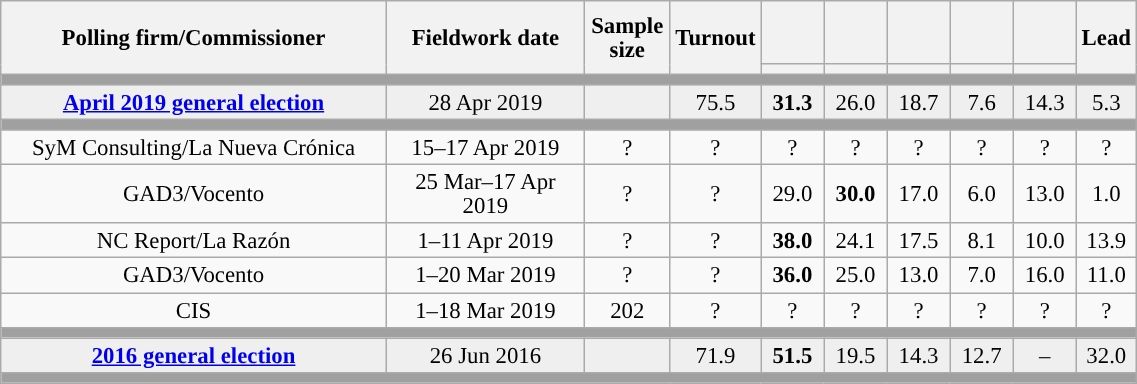<table class="wikitable collapsible collapsed" style="text-align:center; font-size:95%; line-height:16px;">
<tr style="height:42px;">
<th style="width:250px;" rowspan="2">Polling firm/Commissioner</th>
<th style="width:125px;" rowspan="2">Fieldwork date</th>
<th style="width:50px;" rowspan="2">Sample size</th>
<th style="width:45px;" rowspan="2">Turnout</th>
<th style="width:35px;"></th>
<th style="width:35px;"></th>
<th style="width:35px;"></th>
<th style="width:35px;"></th>
<th style="width:35px;"></th>
<th style="width:30px;" rowspan="2">Lead</th>
</tr>
<tr>
<th style="color:inherit;background:"></th>
<th style="color:inherit;background:"></th>
<th style="color:inherit;background:"></th>
<th style="color:inherit;background:"></th>
<th style="color:inherit;background:"></th>
</tr>
<tr>
<td colspan="10" style="background:#A0A0A0"></td>
</tr>
<tr style="background:#EFEFEF;">
<td><strong><a href='#'>April 2019 general election</a></strong></td>
<td>28 Apr 2019</td>
<td></td>
<td>75.5</td>
<td><strong>31.3</strong><br></td>
<td>26.0<br></td>
<td>18.7<br></td>
<td>7.6<br></td>
<td>14.3<br></td>
<td style="background:">5.3</td>
</tr>
<tr>
<td colspan="10" style="background:#A0A0A0"></td>
</tr>
<tr>
<td>SyM Consulting/La Nueva Crónica</td>
<td>15–17 Apr 2019</td>
<td>?</td>
<td>?</td>
<td>?<br></td>
<td>?<br></td>
<td>?<br></td>
<td>?<br></td>
<td>?<br></td>
<td style="background:">?</td>
</tr>
<tr>
<td>GAD3/Vocento</td>
<td>25 Mar–17 Apr 2019</td>
<td>?</td>
<td>?</td>
<td>29.0<br></td>
<td><strong>30.0</strong><br></td>
<td>17.0<br></td>
<td>6.0<br></td>
<td>13.0<br></td>
<td style="background:">1.0</td>
</tr>
<tr>
<td>NC Report/La Razón</td>
<td>1–11 Apr 2019</td>
<td>?</td>
<td>?</td>
<td><strong>38.0</strong><br></td>
<td>24.1<br></td>
<td>17.5<br></td>
<td>8.1<br></td>
<td>10.0<br></td>
<td style="background:">13.9</td>
</tr>
<tr>
<td>GAD3/Vocento</td>
<td>1–20 Mar 2019</td>
<td>?</td>
<td>?</td>
<td><strong>36.0</strong><br></td>
<td>25.0<br></td>
<td>13.0<br></td>
<td>7.0<br></td>
<td>16.0<br></td>
<td style="background:">11.0</td>
</tr>
<tr>
<td>CIS</td>
<td>1–18 Mar 2019</td>
<td>202</td>
<td>?</td>
<td>?<br></td>
<td>?<br></td>
<td>?<br></td>
<td>?<br></td>
<td>?<br></td>
<td style="background:">?</td>
</tr>
<tr>
<td colspan="10" style="background:#A0A0A0"></td>
</tr>
<tr style="background:#EFEFEF;">
<td><strong><a href='#'>2016 general election</a></strong></td>
<td>26 Jun 2016</td>
<td></td>
<td>71.9</td>
<td><strong>51.5</strong><br></td>
<td>19.5<br></td>
<td>14.3<br></td>
<td>12.7<br></td>
<td>–</td>
<td style="background:">32.0</td>
</tr>
<tr>
<td colspan="10" style="background:#A0A0A0"></td>
</tr>
</table>
